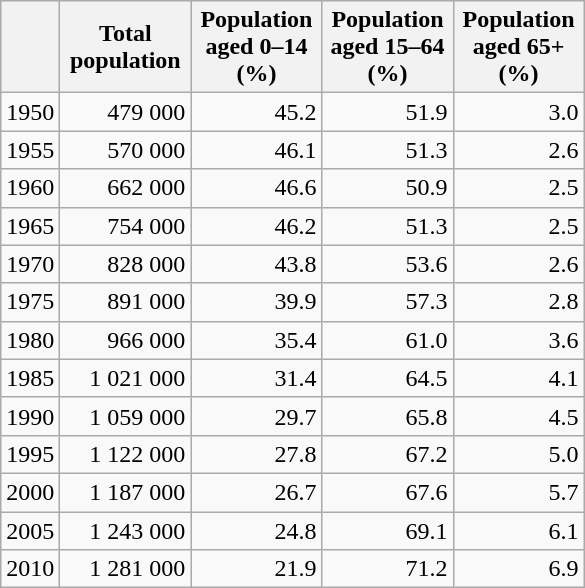<table class="wikitable" style="text-align: right;">
<tr>
<th></th>
<th width="80pt">Total population</th>
<th width="80pt">Population aged 0–14 (%)</th>
<th width="80pt">Population aged 15–64 (%)</th>
<th width="80pt">Population aged 65+ (%)</th>
</tr>
<tr>
<td>1950</td>
<td>479 000</td>
<td>45.2</td>
<td>51.9</td>
<td>3.0</td>
</tr>
<tr>
<td>1955</td>
<td>570 000</td>
<td>46.1</td>
<td>51.3</td>
<td>2.6</td>
</tr>
<tr>
<td>1960</td>
<td>662 000</td>
<td>46.6</td>
<td>50.9</td>
<td>2.5</td>
</tr>
<tr>
<td>1965</td>
<td>754 000</td>
<td>46.2</td>
<td>51.3</td>
<td>2.5</td>
</tr>
<tr>
<td>1970</td>
<td>828 000</td>
<td>43.8</td>
<td>53.6</td>
<td>2.6</td>
</tr>
<tr>
<td>1975</td>
<td>891 000</td>
<td>39.9</td>
<td>57.3</td>
<td>2.8</td>
</tr>
<tr>
<td>1980</td>
<td>966 000</td>
<td>35.4</td>
<td>61.0</td>
<td>3.6</td>
</tr>
<tr>
<td>1985</td>
<td>1 021 000</td>
<td>31.4</td>
<td>64.5</td>
<td>4.1</td>
</tr>
<tr>
<td>1990</td>
<td>1 059 000</td>
<td>29.7</td>
<td>65.8</td>
<td>4.5</td>
</tr>
<tr>
<td>1995</td>
<td>1 122 000</td>
<td>27.8</td>
<td>67.2</td>
<td>5.0</td>
</tr>
<tr>
<td>2000</td>
<td>1 187 000</td>
<td>26.7</td>
<td>67.6</td>
<td>5.7</td>
</tr>
<tr>
<td>2005</td>
<td>1 243 000</td>
<td>24.8</td>
<td>69.1</td>
<td>6.1</td>
</tr>
<tr>
<td>2010</td>
<td>1 281 000</td>
<td>21.9</td>
<td>71.2</td>
<td>6.9</td>
</tr>
</table>
